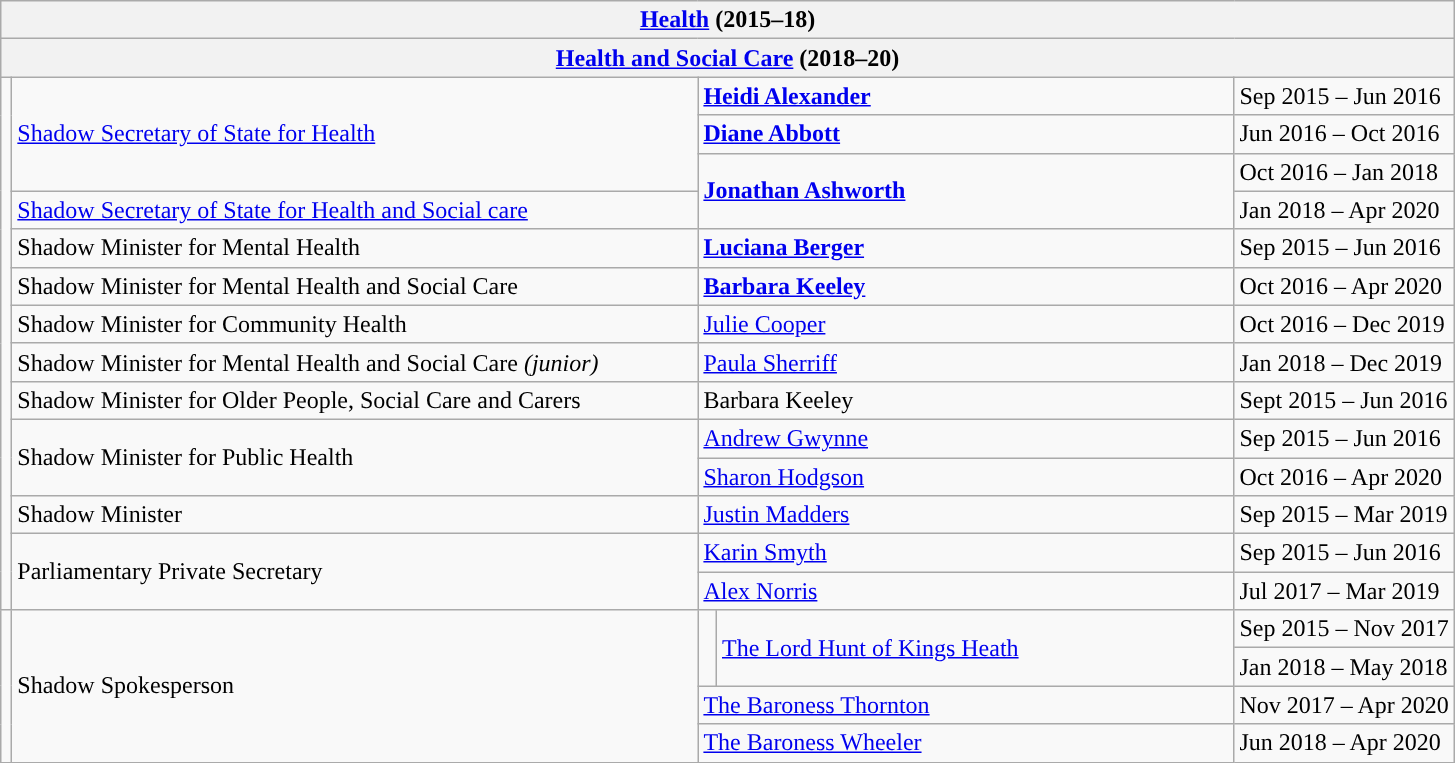<table class="wikitable">
<tr>
<th colspan="5"><a href='#'>Health</a> (2015–18)</th>
</tr>
<tr>
<th colspan="5"><a href='#'>Health and Social Care</a> (2018–20)</th>
</tr>
<tr>
<td rowspan="14" style="background: "></td>
<td rowspan="3" style="width: 450px;"><a href='#'>Shadow Secretary of State for Health</a></td>
<td colspan="2" style="width: 350px;"><strong><a href='#'>Heidi Alexander</a></strong></td>
<td>Sep 2015 – Jun 2016</td>
</tr>
<tr>
<td colspan="2"><strong><a href='#'>Diane Abbott</a></strong></td>
<td>Jun 2016 – Oct 2016</td>
</tr>
<tr>
<td colspan="2" rowspan="2"><strong><a href='#'>Jonathan Ashworth</a></strong></td>
<td>Oct 2016 – Jan 2018</td>
</tr>
<tr>
<td><a href='#'>Shadow Secretary of State for Health and Social care</a></td>
<td>Jan 2018 – Apr 2020</td>
</tr>
<tr>
<td>Shadow Minister for Mental Health</td>
<td colspan="2"><strong><a href='#'>Luciana Berger</a></strong></td>
<td>Sep 2015 – Jun 2016</td>
</tr>
<tr>
<td>Shadow Minister for Mental Health and Social Care</td>
<td colspan="2"><strong><a href='#'>Barbara Keeley</a></strong></td>
<td>Oct 2016 – Apr 2020</td>
</tr>
<tr>
<td>Shadow Minister for Community Health</td>
<td colspan="2"><a href='#'>Julie Cooper</a></td>
<td>Oct 2016 – Dec 2019</td>
</tr>
<tr>
<td>Shadow Minister for Mental Health and Social Care <em>(junior)</em></td>
<td colspan="2"><a href='#'>Paula Sherriff</a></td>
<td>Jan 2018 – Dec 2019</td>
</tr>
<tr>
<td>Shadow Minister for Older People, Social Care and Carers</td>
<td colspan="2">Barbara Keeley</td>
<td>Sept 2015 – Jun 2016</td>
</tr>
<tr>
<td rowspan="2">Shadow Minister for Public Health</td>
<td colspan="2"><a href='#'>Andrew Gwynne</a></td>
<td>Sep 2015 – Jun 2016</td>
</tr>
<tr>
<td colspan="2"><a href='#'>Sharon Hodgson</a></td>
<td>Oct 2016 – Apr 2020</td>
</tr>
<tr>
<td rowspan="1">Shadow Minister</td>
<td colspan="2"><a href='#'>Justin Madders</a></td>
<td>Sep 2015 – Mar 2019</td>
</tr>
<tr>
<td rowspan="2">Parliamentary Private Secretary</td>
<td colspan="2"><a href='#'>Karin Smyth</a></td>
<td>Sep 2015 – Jun 2016</td>
</tr>
<tr>
<td colspan="2"><a href='#'>Alex Norris</a></td>
<td>Jul 2017 – Mar 2019</td>
</tr>
<tr>
<td rowspan="4" style="background: "></td>
<td rowspan="4">Shadow Spokesperson</td>
<td rowspan="2" style="background: "></td>
<td rowspan="2"><a href='#'>The Lord Hunt of Kings Heath</a></td>
<td>Sep 2015 – Nov 2017</td>
</tr>
<tr>
<td>Jan 2018 – May 2018</td>
</tr>
<tr>
<td colspan="2"><a href='#'>The Baroness Thornton</a></td>
<td>Nov 2017 – Apr 2020</td>
</tr>
<tr>
<td colspan="2"><a href='#'>The Baroness Wheeler</a></td>
<td>Jun 2018 – Apr 2020</td>
</tr>
</table>
